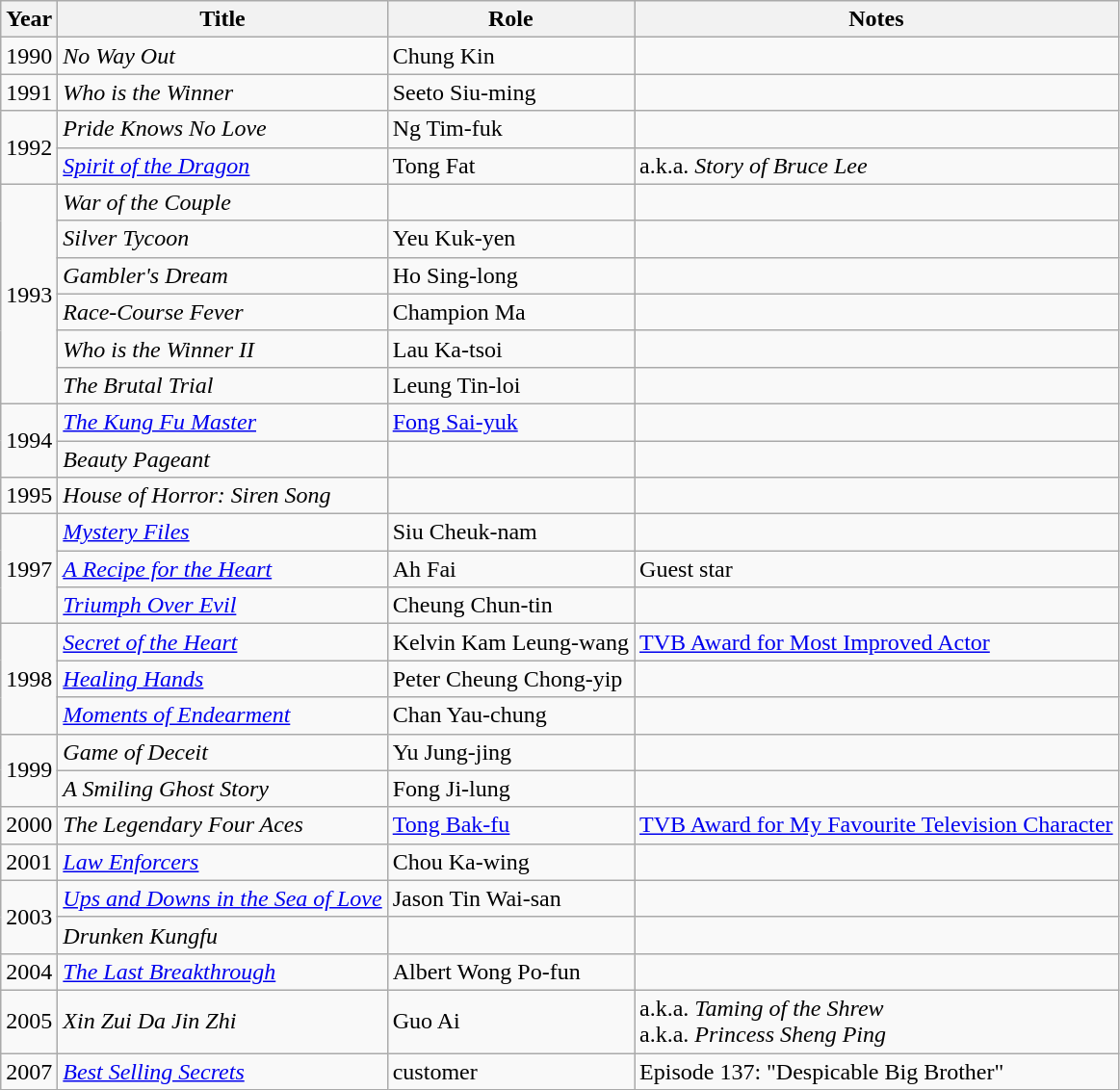<table class="wikitable sortable">
<tr>
<th>Year</th>
<th>Title</th>
<th>Role</th>
<th class="unsortable">Notes</th>
</tr>
<tr>
<td>1990</td>
<td><em>No Way Out</em></td>
<td>Chung Kin</td>
<td></td>
</tr>
<tr>
<td>1991</td>
<td><em>Who is the Winner</em></td>
<td>Seeto Siu-ming</td>
<td></td>
</tr>
<tr>
<td rowspan=2>1992</td>
<td><em>Pride Knows No Love</em></td>
<td>Ng Tim-fuk</td>
<td></td>
</tr>
<tr>
<td><em><a href='#'>Spirit of the Dragon</a></em></td>
<td>Tong Fat</td>
<td>a.k.a. <em>Story of Bruce Lee</em></td>
</tr>
<tr>
<td rowspan=6>1993</td>
<td><em>War of the Couple</em></td>
<td></td>
<td></td>
</tr>
<tr>
<td><em>Silver Tycoon</em></td>
<td>Yeu Kuk-yen</td>
<td></td>
</tr>
<tr>
<td><em>Gambler's Dream</em></td>
<td>Ho Sing-long</td>
<td></td>
</tr>
<tr>
<td><em>Race-Course Fever</em></td>
<td>Champion Ma</td>
<td></td>
</tr>
<tr>
<td><em>Who is the Winner II</em></td>
<td>Lau Ka-tsoi</td>
<td></td>
</tr>
<tr>
<td><em>The Brutal Trial</em></td>
<td>Leung Tin-loi</td>
<td></td>
</tr>
<tr>
<td rowspan=2>1994</td>
<td><em><a href='#'>The Kung Fu Master</a></em></td>
<td><a href='#'>Fong Sai-yuk</a></td>
<td></td>
</tr>
<tr>
<td><em>Beauty Pageant</em></td>
<td></td>
<td></td>
</tr>
<tr>
<td>1995</td>
<td><em>House of Horror: Siren Song</em></td>
<td></td>
<td></td>
</tr>
<tr>
<td rowspan=3>1997</td>
<td><em><a href='#'>Mystery Files</a></em></td>
<td>Siu Cheuk-nam</td>
<td></td>
</tr>
<tr>
<td><em><a href='#'>A Recipe for the Heart</a></em></td>
<td>Ah Fai</td>
<td>Guest star</td>
</tr>
<tr>
<td><em><a href='#'>Triumph Over Evil</a></em></td>
<td>Cheung Chun-tin</td>
<td></td>
</tr>
<tr>
<td rowspan=3>1998</td>
<td><em><a href='#'>Secret of the Heart</a></em></td>
<td>Kelvin Kam Leung-wang</td>
<td><a href='#'>TVB Award for Most Improved Actor</a></td>
</tr>
<tr>
<td><em><a href='#'>Healing Hands</a></em></td>
<td>Peter Cheung Chong-yip</td>
<td></td>
</tr>
<tr>
<td><em><a href='#'>Moments of Endearment</a></em></td>
<td>Chan Yau-chung</td>
<td></td>
</tr>
<tr>
<td rowspan=2>1999</td>
<td><em>Game of Deceit</em></td>
<td>Yu Jung-jing</td>
<td></td>
</tr>
<tr>
<td><em>A Smiling Ghost Story</em></td>
<td>Fong Ji-lung</td>
<td></td>
</tr>
<tr>
<td>2000</td>
<td><em>The Legendary Four Aces</em></td>
<td><a href='#'>Tong Bak-fu</a></td>
<td><a href='#'>TVB Award for My Favourite Television Character</a></td>
</tr>
<tr>
<td>2001</td>
<td><em><a href='#'>Law Enforcers</a></em></td>
<td>Chou Ka-wing</td>
<td></td>
</tr>
<tr>
<td rowspan=2>2003</td>
<td><em><a href='#'>Ups and Downs in the Sea of Love</a></em></td>
<td>Jason Tin Wai-san</td>
<td></td>
</tr>
<tr>
<td><em>Drunken Kungfu</em></td>
<td></td>
<td></td>
</tr>
<tr>
<td>2004</td>
<td><em><a href='#'>The Last Breakthrough</a></em></td>
<td>Albert Wong Po-fun</td>
<td></td>
</tr>
<tr>
<td>2005</td>
<td><em>Xin Zui Da Jin Zhi</em></td>
<td>Guo Ai</td>
<td>a.k.a. <em>Taming of the Shrew</em> <br> a.k.a. <em>Princess Sheng Ping</em></td>
</tr>
<tr>
<td>2007</td>
<td><em><a href='#'>Best Selling Secrets</a></em></td>
<td>customer</td>
<td>Episode 137: "Despicable Big Brother"</td>
</tr>
</table>
